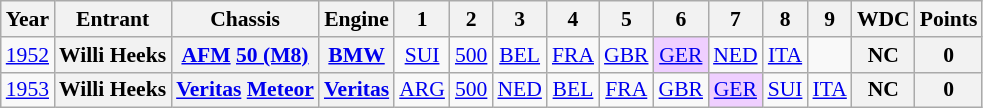<table class="wikitable" style="text-align:center; font-size:90%">
<tr>
<th>Year</th>
<th>Entrant</th>
<th>Chassis</th>
<th>Engine</th>
<th>1</th>
<th>2</th>
<th>3</th>
<th>4</th>
<th>5</th>
<th>6</th>
<th>7</th>
<th>8</th>
<th>9</th>
<th>WDC</th>
<th>Points</th>
</tr>
<tr>
<td><a href='#'>1952</a></td>
<th>Willi Heeks</th>
<th><a href='#'>AFM</a> <a href='#'>50 (M8)</a></th>
<th><a href='#'>BMW</a></th>
<td><a href='#'>SUI</a></td>
<td><a href='#'>500</a></td>
<td><a href='#'>BEL</a></td>
<td><a href='#'>FRA</a></td>
<td><a href='#'>GBR</a></td>
<td style="background:#EFCFFF;"><a href='#'>GER</a><br></td>
<td><a href='#'>NED</a></td>
<td><a href='#'>ITA</a></td>
<td></td>
<th>NC</th>
<th>0</th>
</tr>
<tr>
<td><a href='#'>1953</a></td>
<th>Willi Heeks</th>
<th><a href='#'>Veritas</a> <a href='#'>Meteor</a></th>
<th><a href='#'>Veritas</a></th>
<td><a href='#'>ARG</a></td>
<td><a href='#'>500</a></td>
<td><a href='#'>NED</a></td>
<td><a href='#'>BEL</a></td>
<td><a href='#'>FRA</a></td>
<td><a href='#'>GBR</a></td>
<td style="background:#EFCFFF;"><a href='#'>GER</a><br></td>
<td><a href='#'>SUI</a></td>
<td><a href='#'>ITA</a></td>
<th>NC</th>
<th>0</th>
</tr>
</table>
